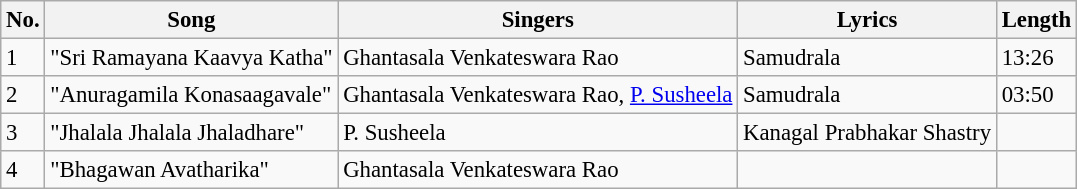<table class="wikitable" style="font-size:95%;">
<tr>
<th>No.</th>
<th>Song</th>
<th>Singers</th>
<th>Lyrics</th>
<th>Length</th>
</tr>
<tr>
<td>1</td>
<td>"Sri Ramayana Kaavya Katha"</td>
<td>Ghantasala Venkateswara Rao</td>
<td>Samudrala</td>
<td>13:26</td>
</tr>
<tr>
<td>2</td>
<td>"Anuragamila Konasaagavale"</td>
<td>Ghantasala Venkateswara Rao, <a href='#'>P. Susheela</a></td>
<td>Samudrala</td>
<td>03:50</td>
</tr>
<tr>
<td>3</td>
<td>"Jhalala Jhalala Jhaladhare"</td>
<td>P. Susheela</td>
<td>Kanagal Prabhakar Shastry</td>
<td></td>
</tr>
<tr>
<td>4</td>
<td>"Bhagawan Avatharika"</td>
<td>Ghantasala Venkateswara Rao</td>
<td></td>
<td></td>
</tr>
</table>
